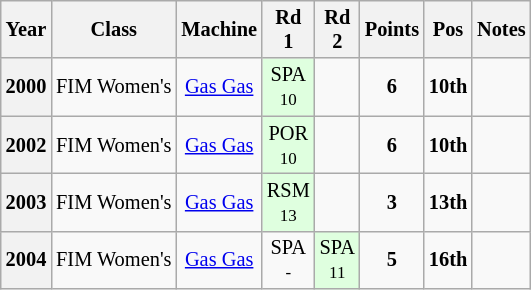<table class="wikitable" style="font-size: 85%; text-align:center">
<tr valign="top">
<th valign="middle">Year</th>
<th valign="middle">Class</th>
<th valign="middle">Machine</th>
<th>Rd<br>1</th>
<th>Rd<br>2</th>
<th valign="middle">Points</th>
<th valign="middle">Pos</th>
<th valign="middle">Notes</th>
</tr>
<tr>
<th>2000</th>
<td align="left">FIM Women's</td>
<td><a href='#'>Gas Gas</a></td>
<td style="background:#DFFFDF;">SPA<br><small>10</small></td>
<td></td>
<td><strong>6</strong></td>
<td><strong>10th</strong></td>
<td></td>
</tr>
<tr>
<th>2002</th>
<td align="left">FIM Women's</td>
<td><a href='#'>Gas Gas</a></td>
<td style="background:#DFFFDF;">POR<br><small>10</small></td>
<td></td>
<td><strong>6</strong></td>
<td><strong>10th</strong></td>
<td></td>
</tr>
<tr>
<th>2003</th>
<td align="left">FIM Women's</td>
<td><a href='#'>Gas Gas</a></td>
<td style="background:#DFFFDF;">RSM<br><small>13</small></td>
<td></td>
<td><strong>3</strong></td>
<td><strong>13th</strong></td>
<td></td>
</tr>
<tr>
<th>2004</th>
<td align="left">FIM Women's</td>
<td><a href='#'>Gas Gas</a></td>
<td>SPA<br><small>-</small></td>
<td style="background:#DFFFDF;">SPA<br><small>11</small></td>
<td><strong>5</strong></td>
<td><strong>16th</strong></td>
<td></td>
</tr>
</table>
